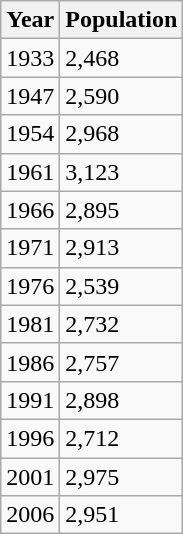<table class="wikitable">
<tr>
<th>Year</th>
<th>Population</th>
</tr>
<tr>
<td>1933</td>
<td>2,468</td>
</tr>
<tr>
<td>1947</td>
<td>2,590</td>
</tr>
<tr>
<td>1954</td>
<td>2,968</td>
</tr>
<tr>
<td>1961</td>
<td>3,123</td>
</tr>
<tr>
<td>1966</td>
<td>2,895</td>
</tr>
<tr>
<td>1971</td>
<td>2,913</td>
</tr>
<tr>
<td>1976</td>
<td>2,539</td>
</tr>
<tr>
<td>1981</td>
<td>2,732</td>
</tr>
<tr>
<td>1986</td>
<td>2,757</td>
</tr>
<tr>
<td>1991</td>
<td>2,898</td>
</tr>
<tr>
<td>1996</td>
<td>2,712</td>
</tr>
<tr>
<td>2001</td>
<td>2,975</td>
</tr>
<tr>
<td>2006</td>
<td>2,951</td>
</tr>
</table>
